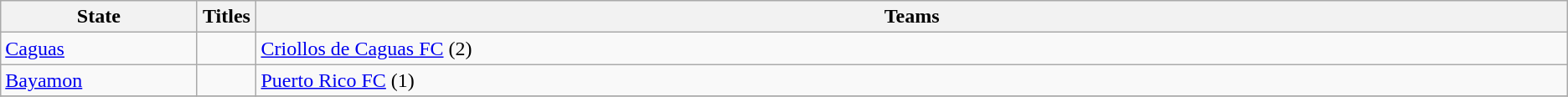<table class="wikitable">
<tr>
<th style="width:150px;">State</th>
<th width=40px>Titles</th>
<th style="width:1050px;">Teams</th>
</tr>
<tr>
<td><a href='#'>Caguas</a></td>
<td></td>
<td><a href='#'>Criollos de Caguas FC</a> (2)</td>
</tr>
<tr>
<td><a href='#'>Bayamon</a></td>
<td></td>
<td><a href='#'>Puerto Rico FC</a> (1)</td>
</tr>
<tr>
</tr>
</table>
